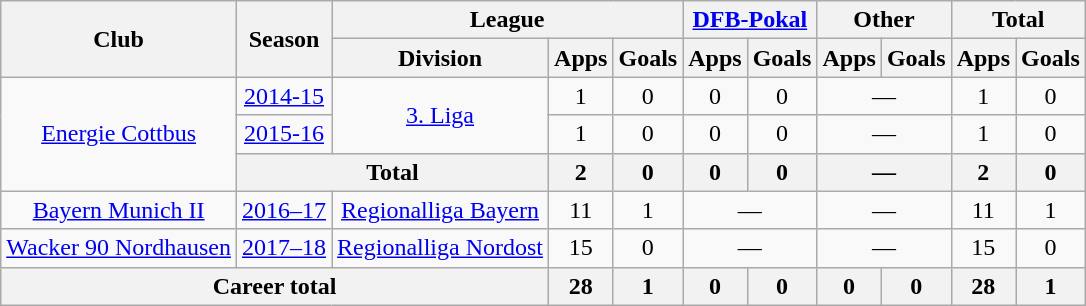<table class="wikitable" style="text-align:center">
<tr>
<th rowspan=2>Club</th>
<th rowspan=2>Season</th>
<th colspan=3>League</th>
<th colspan=2><a href='#'>DFB-Pokal</a></th>
<th colspan=2>Other</th>
<th colspan=2>Total</th>
</tr>
<tr>
<th>Division</th>
<th>Apps</th>
<th>Goals</th>
<th>Apps</th>
<th>Goals</th>
<th>Apps</th>
<th>Goals</th>
<th>Apps</th>
<th>Goals</th>
</tr>
<tr>
<td rowspan=3><a href='#'>Energie Cottbus</a></td>
<td><a href='#'>2014-15</a></td>
<td rowspan=2><a href='#'>3. Liga</a></td>
<td>1</td>
<td>0</td>
<td>0</td>
<td>0</td>
<td colspan=2>—</td>
<td>1</td>
<td>0</td>
</tr>
<tr>
<td><a href='#'>2015-16</a></td>
<td>1</td>
<td>0</td>
<td>0</td>
<td>0</td>
<td colspan=2>—</td>
<td>1</td>
<td>0</td>
</tr>
<tr>
<th colspan=2>Total</th>
<th>2</th>
<th>0</th>
<th>0</th>
<th>0</th>
<th colspan=2>—</th>
<th>2</th>
<th>0</th>
</tr>
<tr>
<td><a href='#'>Bayern Munich II</a></td>
<td><a href='#'>2016–17</a></td>
<td><a href='#'>Regionalliga Bayern</a></td>
<td>11</td>
<td>1</td>
<td colspan=2>—</td>
<td colspan=2>—</td>
<td>11</td>
<td>1</td>
</tr>
<tr>
<td><a href='#'>Wacker 90 Nordhausen</a></td>
<td><a href='#'>2017–18</a></td>
<td><a href='#'>Regionalliga Nordost</a></td>
<td>15</td>
<td>0</td>
<td colspan="2">—</td>
<td colspan="2">—</td>
<td>15</td>
<td>0</td>
</tr>
<tr>
<th colspan=3>Career total</th>
<th>28</th>
<th>1</th>
<th>0</th>
<th>0</th>
<th>0</th>
<th>0</th>
<th>28</th>
<th>1</th>
</tr>
</table>
